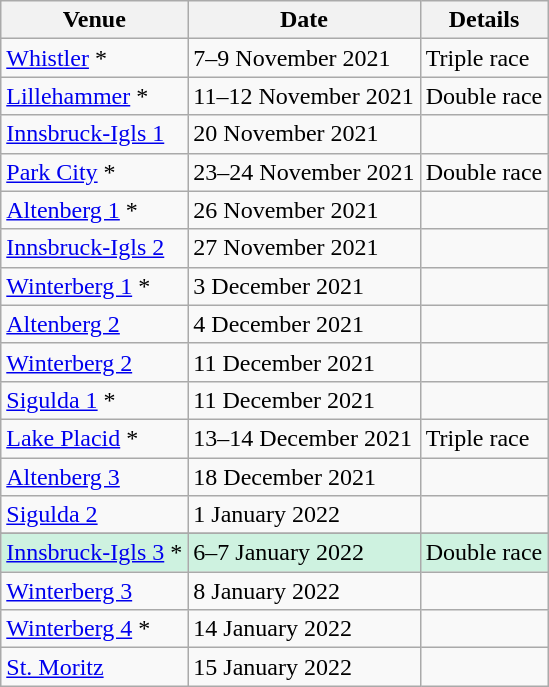<table class="wikitable">
<tr>
<th>Venue</th>
<th>Date</th>
<th>Details</th>
</tr>
<tr>
<td> <a href='#'>Whistler</a> *</td>
<td>7–9 November 2021</td>
<td>Triple race</td>
</tr>
<tr>
<td> <a href='#'>Lillehammer</a> *</td>
<td>11–12 November 2021</td>
<td>Double race</td>
</tr>
<tr>
<td> <a href='#'>Innsbruck-Igls 1</a></td>
<td>20 November 2021</td>
<td></td>
</tr>
<tr>
<td> <a href='#'>Park City</a> *</td>
<td>23–24 November 2021</td>
<td>Double race</td>
</tr>
<tr>
<td> <a href='#'>Altenberg 1</a> *</td>
<td>26 November 2021</td>
<td></td>
</tr>
<tr>
<td> <a href='#'>Innsbruck-Igls 2</a></td>
<td>27 November 2021</td>
<td></td>
</tr>
<tr>
<td> <a href='#'>Winterberg 1</a> *</td>
<td>3 December 2021</td>
<td></td>
</tr>
<tr>
<td> <a href='#'>Altenberg 2</a></td>
<td>4 December  2021</td>
<td></td>
</tr>
<tr>
<td> <a href='#'>Winterberg 2</a></td>
<td>11 December 2021</td>
<td></td>
</tr>
<tr>
<td> <a href='#'>Sigulda 1</a> *</td>
<td>11 December 2021</td>
<td></td>
</tr>
<tr>
<td> <a href='#'>Lake Placid</a> *</td>
<td>13–14 December  2021</td>
<td>Triple race</td>
</tr>
<tr>
<td> <a href='#'>Altenberg 3</a></td>
<td>18 December 2021</td>
<td></td>
</tr>
<tr>
<td> <a href='#'>Sigulda 2</a></td>
<td>1 January 2022</td>
<td></td>
</tr>
<tr>
</tr>
<tr style="background:#CEF2E0">
<td> <a href='#'>Innsbruck-Igls 3</a> *</td>
<td>6–7 January 2022</td>
<td>Double race</td>
</tr>
<tr>
<td> <a href='#'>Winterberg 3</a></td>
<td>8 January 2022</td>
<td></td>
</tr>
<tr>
<td> <a href='#'>Winterberg 4</a> *</td>
<td>14 January 2022</td>
<td></td>
</tr>
<tr>
<td> <a href='#'>St. Moritz</a></td>
<td>15 January 2022</td>
<td></td>
</tr>
</table>
